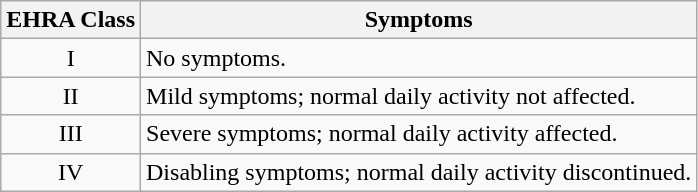<table class="wikitable">
<tr>
<th>EHRA Class</th>
<th>Symptoms</th>
</tr>
<tr>
<td align="center">I</td>
<td>No symptoms.</td>
</tr>
<tr>
<td align="center">II</td>
<td>Mild symptoms; normal daily activity not affected.</td>
</tr>
<tr>
<td align="center">III</td>
<td>Severe symptoms; normal daily activity affected.</td>
</tr>
<tr>
<td align="center">IV</td>
<td>Disabling symptoms; normal daily activity discontinued.</td>
</tr>
</table>
